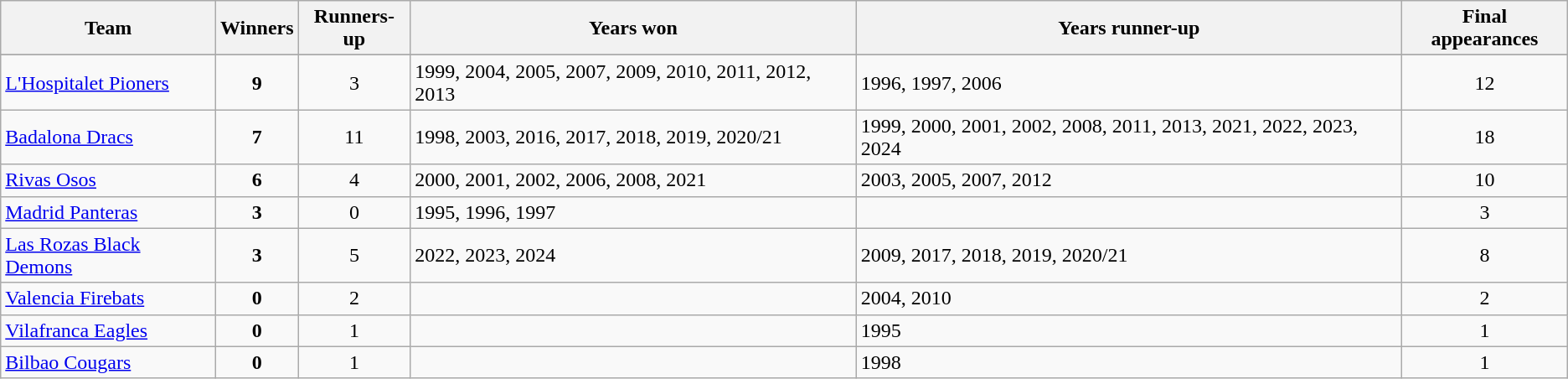<table class="wikitable plainrowheaders sortable">
<tr>
<th scope=col>Team</th>
<th scope=col>Winners</th>
<th scope=col>Runners-up</th>
<th scope=col class="unsortable">Years won</th>
<th scope=col class="unsortable">Years runner-up</th>
<th scope=col>Final appearances</th>
</tr>
<tr>
</tr>
<tr>
<td><a href='#'>L'Hospitalet Pioners</a></td>
<td align="center"><strong>9</strong></td>
<td align="center">3</td>
<td>1999, 2004, 2005, 2007, 2009, 2010, 2011, 2012, 2013</td>
<td>1996, 1997, 2006</td>
<td align="center">12</td>
</tr>
<tr>
<td><a href='#'>Badalona Dracs</a></td>
<td align="center"><strong>7</strong></td>
<td align="center">11</td>
<td>1998, 2003, 2016, 2017, 2018, 2019, 2020/21</td>
<td>1999, 2000, 2001, 2002, 2008, 2011, 2013, 2021, 2022, 2023, 2024</td>
<td align="center">18</td>
</tr>
<tr>
<td><a href='#'>Rivas Osos</a></td>
<td align="center"><strong>6</strong></td>
<td align="center">4</td>
<td>2000, 2001, 2002, 2006, 2008, 2021</td>
<td>2003, 2005, 2007, 2012</td>
<td align="center">10</td>
</tr>
<tr>
<td><a href='#'>Madrid Panteras</a></td>
<td align="center"><strong>3</strong></td>
<td align="center">0</td>
<td>1995, 1996, 1997</td>
<td></td>
<td align="center">3</td>
</tr>
<tr>
<td><a href='#'>Las Rozas Black Demons</a></td>
<td align="center"><strong>3</strong></td>
<td align="center">5</td>
<td>2022, 2023, 2024</td>
<td>2009, 2017, 2018, 2019, 2020/21</td>
<td align="center">8</td>
</tr>
<tr>
<td><a href='#'>Valencia Firebats</a></td>
<td align="center"><strong>0</strong></td>
<td align="center">2</td>
<td></td>
<td>2004, 2010</td>
<td align="center">2</td>
</tr>
<tr>
<td><a href='#'>Vilafranca Eagles</a></td>
<td align="center"><strong>0</strong></td>
<td align="center">1</td>
<td></td>
<td>1995</td>
<td align="center">1</td>
</tr>
<tr>
<td><a href='#'>Bilbao Cougars</a></td>
<td align="center"><strong>0</strong></td>
<td align="center">1</td>
<td></td>
<td>1998</td>
<td align="center">1</td>
</tr>
</table>
